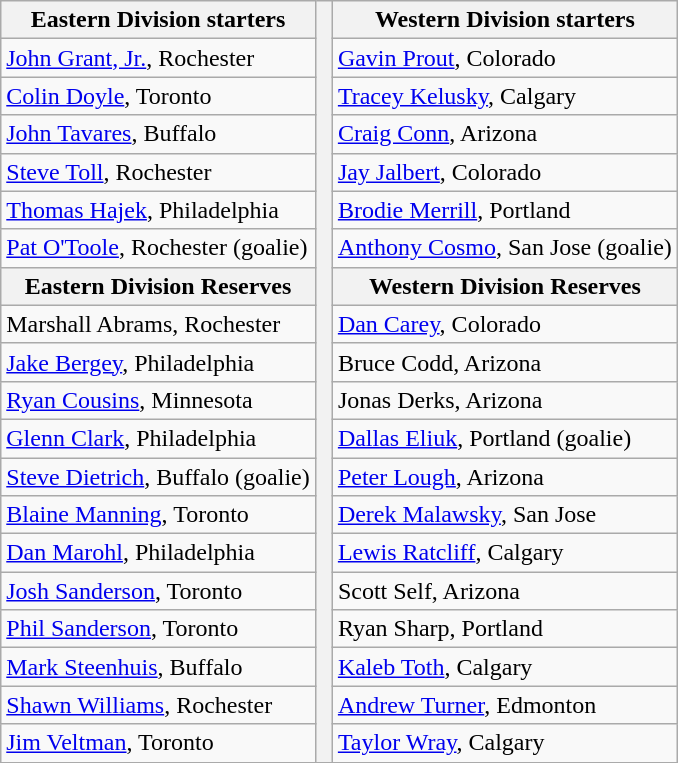<table class="wikitable">
<tr>
<th>Eastern Division starters</th>
<th rowspan="20"> </th>
<th>Western Division starters</th>
</tr>
<tr>
<td><a href='#'>John Grant, Jr.</a>, Rochester</td>
<td><a href='#'>Gavin Prout</a>, Colorado</td>
</tr>
<tr>
<td><a href='#'>Colin Doyle</a>, Toronto</td>
<td><a href='#'>Tracey Kelusky</a>, Calgary</td>
</tr>
<tr>
<td><a href='#'>John Tavares</a>, Buffalo</td>
<td><a href='#'>Craig Conn</a>, Arizona</td>
</tr>
<tr>
<td><a href='#'>Steve Toll</a>, Rochester</td>
<td><a href='#'>Jay Jalbert</a>, Colorado</td>
</tr>
<tr>
<td><a href='#'>Thomas Hajek</a>, Philadelphia</td>
<td><a href='#'>Brodie Merrill</a>, Portland</td>
</tr>
<tr>
<td><a href='#'>Pat O'Toole</a>, Rochester (goalie)</td>
<td><a href='#'>Anthony Cosmo</a>, San Jose (goalie)</td>
</tr>
<tr>
<th>Eastern Division Reserves</th>
<th>Western Division Reserves</th>
</tr>
<tr>
<td>Marshall Abrams, Rochester</td>
<td><a href='#'>Dan Carey</a>, Colorado</td>
</tr>
<tr>
<td><a href='#'>Jake Bergey</a>, Philadelphia</td>
<td>Bruce Codd, Arizona</td>
</tr>
<tr>
<td><a href='#'>Ryan Cousins</a>, Minnesota</td>
<td>Jonas Derks, Arizona</td>
</tr>
<tr>
<td><a href='#'>Glenn Clark</a>, Philadelphia</td>
<td><a href='#'>Dallas Eliuk</a>, Portland (goalie)</td>
</tr>
<tr>
<td><a href='#'>Steve Dietrich</a>, Buffalo (goalie)</td>
<td><a href='#'>Peter Lough</a>, Arizona</td>
</tr>
<tr>
<td><a href='#'>Blaine Manning</a>, Toronto</td>
<td><a href='#'>Derek Malawsky</a>, San Jose</td>
</tr>
<tr>
<td><a href='#'>Dan Marohl</a>, Philadelphia</td>
<td><a href='#'>Lewis Ratcliff</a>, Calgary</td>
</tr>
<tr>
<td><a href='#'>Josh Sanderson</a>, Toronto</td>
<td>Scott Self, Arizona</td>
</tr>
<tr>
<td><a href='#'>Phil Sanderson</a>, Toronto</td>
<td>Ryan Sharp, Portland</td>
</tr>
<tr>
<td><a href='#'>Mark Steenhuis</a>, Buffalo</td>
<td><a href='#'>Kaleb Toth</a>, Calgary</td>
</tr>
<tr>
<td><a href='#'>Shawn Williams</a>, Rochester</td>
<td><a href='#'>Andrew Turner</a>, Edmonton</td>
</tr>
<tr>
<td><a href='#'>Jim Veltman</a>, Toronto</td>
<td><a href='#'>Taylor Wray</a>, Calgary</td>
</tr>
<tr>
</tr>
</table>
